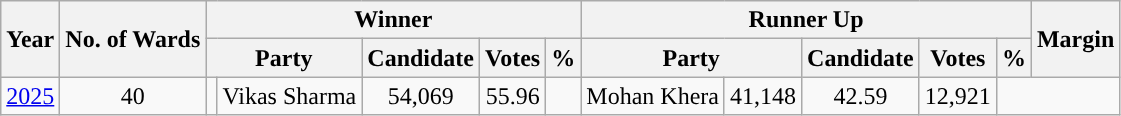<table class="wikitable sortable" style="text-align:center;">
<tr>
<th rowspan="2">Year</th>
<th rowspan="2">No. of Wards</th>
<th colspan="5">Winner</th>
<th colspan="5">Runner Up</th>
<th rowspan="2">Margin</th>
</tr>
<tr>
<th colspan="2">Party</th>
<th>Candidate</th>
<th>Votes</th>
<th>%</th>
<th colspan="2">Party</th>
<th>Candidate</th>
<th>Votes</th>
<th>%</th>
</tr>
<tr>
<td><a href='#'>2025</a></td>
<td>40</td>
<td></td>
<td>Vikas Sharma</td>
<td>54,069</td>
<td>55.96</td>
<td></td>
<td>Mohan Khera</td>
<td>41,148</td>
<td>42.59</td>
<td style="background:">12,921</td>
</tr>
</table>
